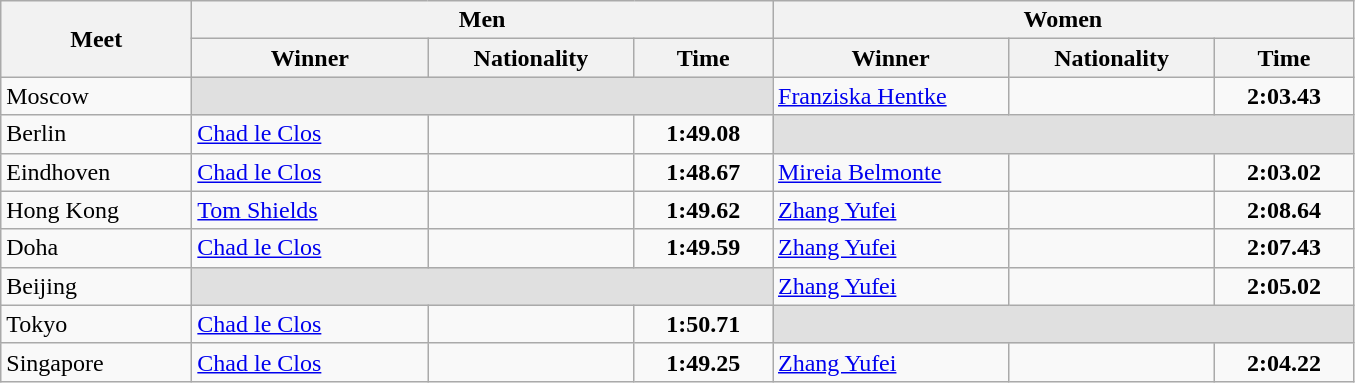<table class="wikitable">
<tr>
<th width=120 rowspan="2">Meet</th>
<th colspan="3">Men</th>
<th colspan="3">Women</th>
</tr>
<tr>
<th width=150>Winner</th>
<th width=130>Nationality</th>
<th width=85>Time</th>
<th width=150>Winner</th>
<th width=130>Nationality</th>
<th width=85>Time</th>
</tr>
<tr>
<td>Moscow</td>
<td colspan=3 bgcolor=E0E0E0></td>
<td><a href='#'>Franziska Hentke</a></td>
<td></td>
<td align=center><strong>2:03.43</strong></td>
</tr>
<tr>
<td>Berlin</td>
<td><a href='#'>Chad le Clos</a></td>
<td></td>
<td align=center><strong>1:49.08</strong></td>
<td colspan=3 bgcolor=E0E0E0></td>
</tr>
<tr>
<td>Eindhoven</td>
<td><a href='#'>Chad le Clos</a></td>
<td></td>
<td align=center><strong>1:48.67</strong></td>
<td><a href='#'>Mireia Belmonte</a></td>
<td></td>
<td align=center><strong>2:03.02</strong></td>
</tr>
<tr>
<td>Hong Kong</td>
<td><a href='#'>Tom Shields</a></td>
<td></td>
<td align=center><strong>1:49.62</strong></td>
<td><a href='#'>Zhang Yufei</a></td>
<td></td>
<td align=center><strong>2:08.64</strong></td>
</tr>
<tr>
<td>Doha</td>
<td><a href='#'>Chad le Clos</a></td>
<td></td>
<td align=center><strong>1:49.59</strong></td>
<td><a href='#'>Zhang Yufei</a></td>
<td></td>
<td align=center><strong>2:07.43</strong></td>
</tr>
<tr>
<td>Beijing</td>
<td colspan=3 bgcolor=e0e0e0></td>
<td><a href='#'>Zhang Yufei</a></td>
<td></td>
<td align=center><strong>2:05.02</strong></td>
</tr>
<tr>
<td>Tokyo</td>
<td><a href='#'>Chad le Clos</a></td>
<td></td>
<td align=center><strong>1:50.71</strong></td>
<td colspan="3" bgcolor="e0e0e0"></td>
</tr>
<tr>
<td>Singapore</td>
<td><a href='#'>Chad le Clos</a></td>
<td></td>
<td align=center><strong>1:49.25</strong></td>
<td><a href='#'>Zhang Yufei</a></td>
<td></td>
<td align=center><strong>2:04.22</strong></td>
</tr>
</table>
